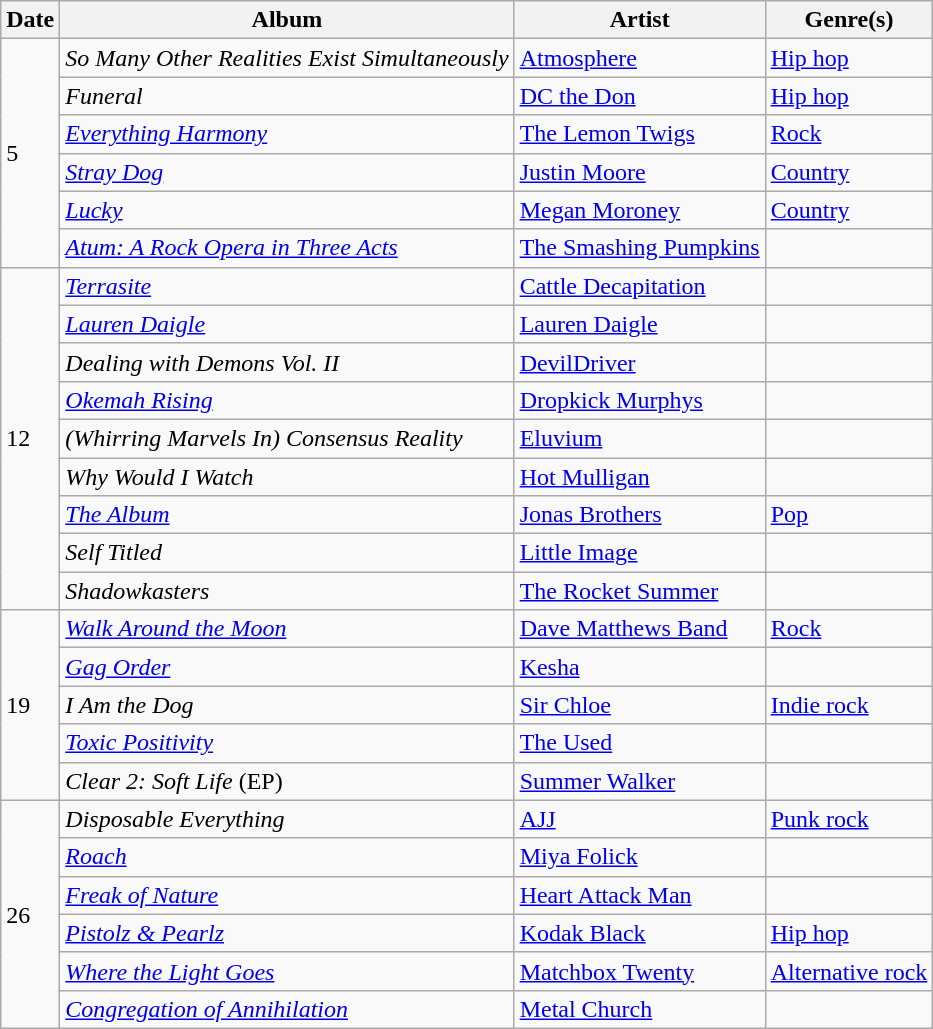<table class="wikitable">
<tr>
<th>Date</th>
<th>Album</th>
<th>Artist</th>
<th>Genre(s)</th>
</tr>
<tr>
<td rowspan="6">5</td>
<td><em>So Many Other Realities Exist Simultaneously</em></td>
<td><a href='#'>Atmosphere</a></td>
<td><a href='#'>Hip hop</a></td>
</tr>
<tr>
<td><em>Funeral</em></td>
<td><a href='#'>DC the Don</a></td>
<td><a href='#'>Hip hop</a></td>
</tr>
<tr>
<td><em><a href='#'>Everything Harmony</a></em></td>
<td><a href='#'>The Lemon Twigs</a></td>
<td><a href='#'>Rock</a></td>
</tr>
<tr>
<td><em><a href='#'>Stray Dog</a></em></td>
<td><a href='#'>Justin Moore</a></td>
<td><a href='#'>Country</a></td>
</tr>
<tr>
<td><em><a href='#'>Lucky</a></em></td>
<td><a href='#'>Megan Moroney</a></td>
<td><a href='#'>Country</a></td>
</tr>
<tr>
<td><em><a href='#'>Atum: A Rock Opera in Three Acts</a></em></td>
<td><a href='#'>The Smashing Pumpkins</a></td>
<td></td>
</tr>
<tr>
<td rowspan="9">12</td>
<td><em><a href='#'>Terrasite</a></em></td>
<td><a href='#'>Cattle Decapitation</a></td>
<td></td>
</tr>
<tr>
<td><em><a href='#'>Lauren Daigle</a></em></td>
<td><a href='#'>Lauren Daigle</a></td>
<td></td>
</tr>
<tr>
<td><em>Dealing with Demons Vol. II</em></td>
<td><a href='#'>DevilDriver</a></td>
<td></td>
</tr>
<tr>
<td><em><a href='#'>Okemah Rising</a></em></td>
<td><a href='#'>Dropkick Murphys</a></td>
<td></td>
</tr>
<tr>
<td><em>(Whirring Marvels In) Consensus Reality</em></td>
<td><a href='#'>Eluvium</a></td>
<td></td>
</tr>
<tr>
<td><em>Why Would I Watch</em></td>
<td><a href='#'>Hot Mulligan</a></td>
<td></td>
</tr>
<tr>
<td><em><a href='#'>The Album</a></em></td>
<td><a href='#'>Jonas Brothers</a></td>
<td><a href='#'>Pop</a></td>
</tr>
<tr>
<td><em>Self Titled</em></td>
<td><a href='#'>Little Image</a></td>
<td></td>
</tr>
<tr>
<td><em>Shadowkasters</em></td>
<td><a href='#'>The Rocket Summer</a></td>
<td></td>
</tr>
<tr>
<td rowspan="5">19</td>
<td><em><a href='#'>Walk Around the Moon</a></em></td>
<td><a href='#'>Dave Matthews Band</a></td>
<td><a href='#'>Rock</a></td>
</tr>
<tr>
<td><em><a href='#'>Gag Order</a></em></td>
<td><a href='#'>Kesha</a></td>
<td></td>
</tr>
<tr>
<td><em>I Am the Dog</em></td>
<td><a href='#'>Sir Chloe</a></td>
<td><a href='#'>Indie rock</a></td>
</tr>
<tr>
<td><em><a href='#'>Toxic Positivity</a></em></td>
<td><a href='#'>The Used</a></td>
<td></td>
</tr>
<tr>
<td><em>Clear 2: Soft Life</em> (EP)</td>
<td><a href='#'>Summer Walker</a></td>
<td></td>
</tr>
<tr>
<td rowspan="6">26</td>
<td><em>Disposable Everything</em></td>
<td><a href='#'>AJJ</a></td>
<td><a href='#'>Punk rock</a></td>
</tr>
<tr>
<td><em><a href='#'>Roach</a></em></td>
<td><a href='#'>Miya Folick</a></td>
<td></td>
</tr>
<tr>
<td><em><a href='#'>Freak of Nature</a></em></td>
<td><a href='#'>Heart Attack Man</a></td>
<td></td>
</tr>
<tr>
<td><em><a href='#'>Pistolz & Pearlz</a></em></td>
<td><a href='#'>Kodak Black</a></td>
<td><a href='#'>Hip hop</a></td>
</tr>
<tr>
<td><em><a href='#'>Where the Light Goes</a></em></td>
<td><a href='#'>Matchbox Twenty</a></td>
<td><a href='#'>Alternative rock</a></td>
</tr>
<tr>
<td><em><a href='#'>Congregation of Annihilation</a></em></td>
<td><a href='#'>Metal Church</a></td>
<td></td>
</tr>
</table>
